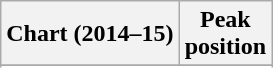<table class="wikitable sortable plainrowheaders" style="text-align:center">
<tr>
<th scope="col">Chart (2014–15)</th>
<th scope="col">Peak<br>position</th>
</tr>
<tr>
</tr>
<tr>
</tr>
<tr>
</tr>
</table>
